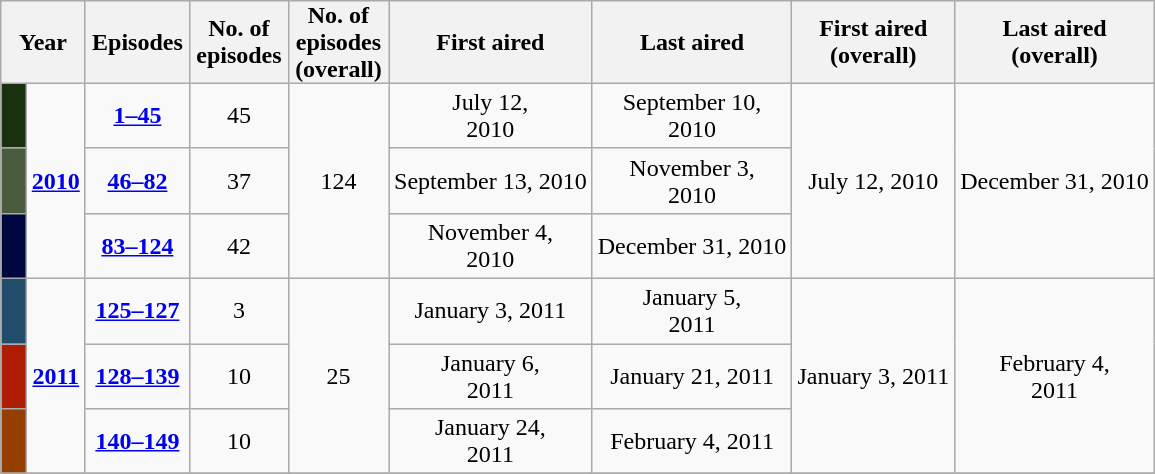<table class="wikitable" style="text-align:center">
<tr>
<th style="padding:0 9px;" colspan="2">Year</th>
<th style="padding:0 4px;">Episodes</th>
<th style="padding:0 4px;">No. of <br>episodes</th>
<th style="padding:0 4px;">No. of <br>episodes <br>(overall)</th>
<th style="padding:0 4px;">First aired</th>
<th style="padding:0 4px;">Last aired</th>
<th style="padding:0 4px;">First aired<br>(overall)</th>
<th style="padding:0 4px;">Last aired<br>(overall)</th>
</tr>
<tr>
<td style="background:#1A3110;padding:0 8px;  "></td>
<td rowspan="3"><strong><a href='#'>2010</a></strong></td>
<td><strong><a href='#'>1–45</a></strong></td>
<td>45</td>
<td rowspan="3">124</td>
<td>July 12,<br> 2010</td>
<td>September 10,<br> 2010</td>
<td rowspan="3">July 12, 2010</td>
<td rowspan="3">December 31, 2010</td>
</tr>
<tr>
<td style="background:#4A5C3D  "></td>
<td><strong><a href='#'>46–82</a></strong></td>
<td>37</td>
<td>September 13, 2010</td>
<td>November 3,<br> 2010</td>
</tr>
<tr>
<td style="background:#00063F  "></td>
<td><strong><a href='#'>83–124</a></strong></td>
<td>42</td>
<td>November 4,<br> 2010</td>
<td>December 31, 2010</td>
</tr>
<tr>
<td style="background:#224c6c"></td>
<td rowspan="3"><strong><a href='#'>2011</a></strong></td>
<td><strong><a href='#'>125–127</a></strong></td>
<td>3</td>
<td rowspan="3">25</td>
<td>January 3, 2011</td>
<td>January 5,<br> 2011</td>
<td rowspan="3">January 3, 2011</td>
<td rowspan="3">February 4,<br> 2011</td>
</tr>
<tr>
<td style="background: #AE1C02  "></td>
<td><strong><a href='#'>128–139</a></strong></td>
<td>10</td>
<td>January 6,<br> 2011</td>
<td>January 21, 2011</td>
</tr>
<tr>
<td style="background:#943E00"></td>
<td><strong><a href='#'>140–149</a></strong></td>
<td>10</td>
<td>January 24,<br> 2011</td>
<td>February 4, 2011</td>
</tr>
<tr>
</tr>
</table>
